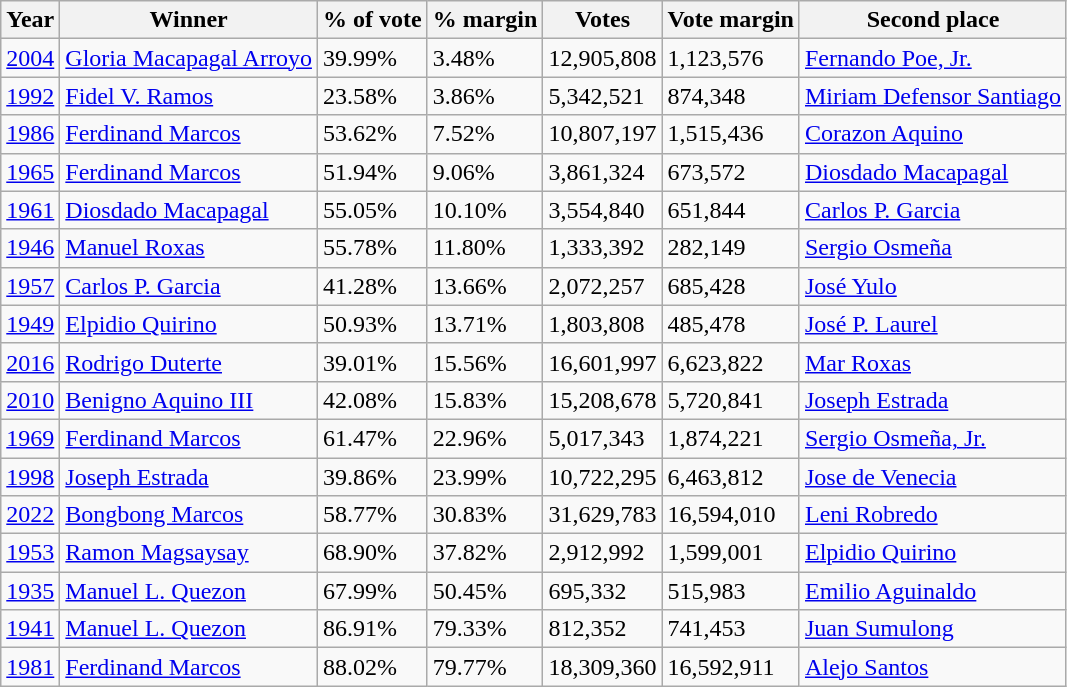<table class="sortable wikitable">
<tr>
<th>Year</th>
<th>Winner</th>
<th>% of vote</th>
<th>% margin</th>
<th>Votes</th>
<th>Vote margin</th>
<th>Second place</th>
</tr>
<tr>
<td><a href='#'>2004</a></td>
<td><a href='#'>Gloria Macapagal Arroyo</a></td>
<td>39.99%</td>
<td>3.48%</td>
<td>12,905,808</td>
<td>1,123,576</td>
<td><a href='#'>Fernando Poe, Jr.</a></td>
</tr>
<tr>
<td><a href='#'>1992</a></td>
<td><a href='#'>Fidel V. Ramos</a></td>
<td>23.58%</td>
<td>3.86%</td>
<td>5,342,521</td>
<td>874,348</td>
<td><a href='#'>Miriam Defensor Santiago</a></td>
</tr>
<tr>
<td><a href='#'>1986</a></td>
<td><a href='#'>Ferdinand Marcos</a></td>
<td>53.62%</td>
<td>7.52%</td>
<td>10,807,197</td>
<td>1,515,436</td>
<td><a href='#'>Corazon Aquino</a></td>
</tr>
<tr>
<td><a href='#'>1965</a></td>
<td><a href='#'>Ferdinand Marcos</a></td>
<td>51.94%</td>
<td>9.06%</td>
<td>3,861,324</td>
<td>673,572</td>
<td><a href='#'>Diosdado Macapagal</a></td>
</tr>
<tr>
<td><a href='#'>1961</a></td>
<td><a href='#'>Diosdado Macapagal</a></td>
<td>55.05%</td>
<td>10.10%</td>
<td>3,554,840</td>
<td>651,844</td>
<td><a href='#'>Carlos P. Garcia</a></td>
</tr>
<tr>
<td><a href='#'>1946</a></td>
<td><a href='#'>Manuel Roxas</a></td>
<td>55.78%</td>
<td>11.80%</td>
<td>1,333,392</td>
<td>282,149</td>
<td><a href='#'>Sergio Osmeña</a></td>
</tr>
<tr>
<td><a href='#'>1957</a></td>
<td><a href='#'>Carlos P. Garcia</a></td>
<td>41.28%</td>
<td>13.66%</td>
<td>2,072,257</td>
<td>685,428</td>
<td><a href='#'>José Yulo</a></td>
</tr>
<tr>
<td><a href='#'>1949</a></td>
<td><a href='#'>Elpidio Quirino</a></td>
<td>50.93%</td>
<td>13.71%</td>
<td>1,803,808</td>
<td>485,478</td>
<td><a href='#'>José P. Laurel</a></td>
</tr>
<tr>
<td><a href='#'>2016</a></td>
<td><a href='#'>Rodrigo Duterte</a></td>
<td>39.01%</td>
<td>15.56%</td>
<td>16,601,997</td>
<td>6,623,822</td>
<td><a href='#'>Mar Roxas</a></td>
</tr>
<tr>
<td><a href='#'>2010</a></td>
<td><a href='#'>Benigno Aquino III</a></td>
<td>42.08%</td>
<td>15.83%</td>
<td>15,208,678</td>
<td>5,720,841</td>
<td><a href='#'>Joseph Estrada</a></td>
</tr>
<tr |->
<td><a href='#'>1969</a></td>
<td><a href='#'>Ferdinand Marcos</a></td>
<td>61.47%</td>
<td>22.96%</td>
<td>5,017,343</td>
<td>1,874,221</td>
<td><a href='#'>Sergio Osmeña, Jr.</a></td>
</tr>
<tr>
<td><a href='#'>1998</a></td>
<td><a href='#'>Joseph Estrada</a></td>
<td>39.86%</td>
<td>23.99%</td>
<td>10,722,295</td>
<td>6,463,812</td>
<td><a href='#'>Jose de Venecia</a></td>
</tr>
<tr>
<td><a href='#'>2022</a></td>
<td><a href='#'>Bongbong Marcos</a></td>
<td>58.77%</td>
<td>30.83%</td>
<td>31,629,783</td>
<td>16,594,010</td>
<td><a href='#'>Leni Robredo</a></td>
</tr>
<tr>
<td><a href='#'>1953</a></td>
<td><a href='#'>Ramon Magsaysay</a></td>
<td>68.90%</td>
<td>37.82%</td>
<td>2,912,992</td>
<td>1,599,001</td>
<td><a href='#'>Elpidio Quirino</a></td>
</tr>
<tr>
<td><a href='#'>1935</a></td>
<td><a href='#'>Manuel L. Quezon</a></td>
<td>67.99%</td>
<td>50.45%</td>
<td>695,332</td>
<td>515,983</td>
<td><a href='#'>Emilio Aguinaldo</a></td>
</tr>
<tr>
<td><a href='#'>1941</a></td>
<td><a href='#'>Manuel L. Quezon</a></td>
<td>86.91%</td>
<td>79.33%</td>
<td>812,352</td>
<td>741,453</td>
<td><a href='#'>Juan Sumulong</a></td>
</tr>
<tr>
<td><a href='#'>1981</a></td>
<td><a href='#'>Ferdinand Marcos</a></td>
<td>88.02%</td>
<td>79.77%</td>
<td>18,309,360</td>
<td>16,592,911</td>
<td><a href='#'>Alejo Santos</a></td>
</tr>
</table>
